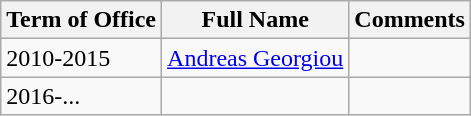<table class="wikitable">
<tr>
<th>Term of Office</th>
<th>Full Name</th>
<th>Comments</th>
</tr>
<tr>
<td>2010-2015</td>
<td><a href='#'>Andreas Georgiou</a></td>
<td></td>
</tr>
<tr>
<td>2016-...</td>
<td></td>
<td></td>
</tr>
</table>
